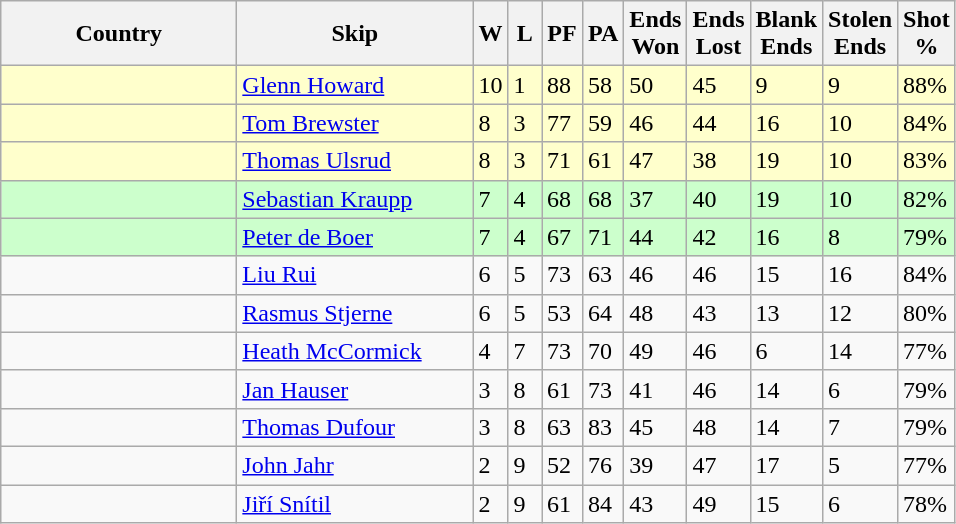<table class="wikitable">
<tr>
<th width=150>Country</th>
<th width=150>Skip</th>
<th width=15>W</th>
<th width=15>L</th>
<th width=20>PF</th>
<th width=20>PA</th>
<th width=20>Ends <br> Won</th>
<th width=20>Ends <br> Lost</th>
<th width=20>Blank <br> Ends</th>
<th width=20>Stolen <br> Ends</th>
<th width=20>Shot %</th>
</tr>
<tr bgcolor=#ffffcc>
<td></td>
<td><a href='#'>Glenn Howard</a></td>
<td>10</td>
<td>1</td>
<td>88</td>
<td>58</td>
<td>50</td>
<td>45</td>
<td>9</td>
<td>9</td>
<td>88%</td>
</tr>
<tr bgcolor=#ffffcc>
<td></td>
<td><a href='#'>Tom Brewster</a></td>
<td>8</td>
<td>3</td>
<td>77</td>
<td>59</td>
<td>46</td>
<td>44</td>
<td>16</td>
<td>10</td>
<td>84%</td>
</tr>
<tr bgcolor=#ffffcc>
<td></td>
<td><a href='#'>Thomas Ulsrud</a></td>
<td>8</td>
<td>3</td>
<td>71</td>
<td>61</td>
<td>47</td>
<td>38</td>
<td>19</td>
<td>10</td>
<td>83%</td>
</tr>
<tr bgcolor=#ccffcc>
<td></td>
<td><a href='#'>Sebastian Kraupp</a></td>
<td>7</td>
<td>4</td>
<td>68</td>
<td>68</td>
<td>37</td>
<td>40</td>
<td>19</td>
<td>10</td>
<td>82%</td>
</tr>
<tr bgcolor=#ccffcc>
<td></td>
<td><a href='#'>Peter de Boer</a></td>
<td>7</td>
<td>4</td>
<td>67</td>
<td>71</td>
<td>44</td>
<td>42</td>
<td>16</td>
<td>8</td>
<td>79%</td>
</tr>
<tr>
<td></td>
<td><a href='#'>Liu Rui</a></td>
<td>6</td>
<td>5</td>
<td>73</td>
<td>63</td>
<td>46</td>
<td>46</td>
<td>15</td>
<td>16</td>
<td>84%</td>
</tr>
<tr>
<td></td>
<td><a href='#'>Rasmus Stjerne</a></td>
<td>6</td>
<td>5</td>
<td>53</td>
<td>64</td>
<td>48</td>
<td>43</td>
<td>13</td>
<td>12</td>
<td>80%</td>
</tr>
<tr>
<td></td>
<td><a href='#'>Heath McCormick</a></td>
<td>4</td>
<td>7</td>
<td>73</td>
<td>70</td>
<td>49</td>
<td>46</td>
<td>6</td>
<td>14</td>
<td>77%</td>
</tr>
<tr>
<td></td>
<td><a href='#'>Jan Hauser</a></td>
<td>3</td>
<td>8</td>
<td>61</td>
<td>73</td>
<td>41</td>
<td>46</td>
<td>14</td>
<td>6</td>
<td>79%</td>
</tr>
<tr>
<td></td>
<td><a href='#'>Thomas Dufour</a></td>
<td>3</td>
<td>8</td>
<td>63</td>
<td>83</td>
<td>45</td>
<td>48</td>
<td>14</td>
<td>7</td>
<td>79%</td>
</tr>
<tr>
<td></td>
<td><a href='#'>John Jahr</a></td>
<td>2</td>
<td>9</td>
<td>52</td>
<td>76</td>
<td>39</td>
<td>47</td>
<td>17</td>
<td>5</td>
<td>77%</td>
</tr>
<tr>
<td></td>
<td><a href='#'>Jiří Snítil</a></td>
<td>2</td>
<td>9</td>
<td>61</td>
<td>84</td>
<td>43</td>
<td>49</td>
<td>15</td>
<td>6</td>
<td>78%</td>
</tr>
</table>
